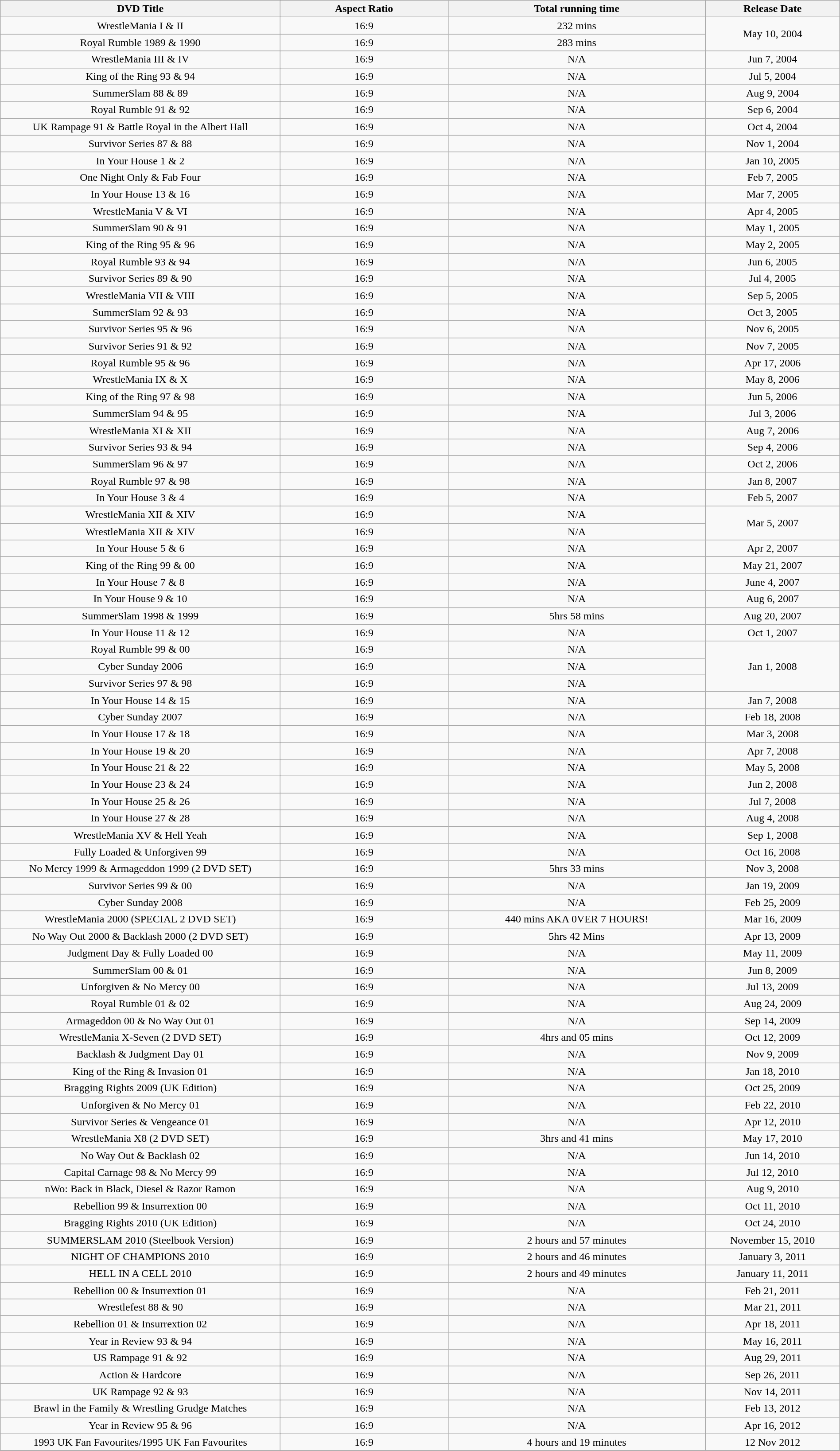<table class="wikitable" width="100%" style="vertical-align:top">
<tr>
<th colspan="2" width="25%">DVD Title</th>
<th width="15%">Aspect Ratio</th>
<th width="23%">Total running time</th>
<th width="12%">Release Date</th>
</tr>
<tr>
<td colspan="2" align="center">WrestleMania I & II</td>
<td rowspan="1" align="center">16:9</td>
<td align="center">232 mins</td>
<td align="center" rowspan="2">May 10, 2004</td>
</tr>
<tr>
<td colspan="2" align="center">Royal Rumble 1989 & 1990</td>
<td rowspan="1" align="center">16:9</td>
<td align="center">283 mins</td>
</tr>
<tr>
<td colspan="2" align="center">WrestleMania III & IV</td>
<td rowspan="1" align="center">16:9</td>
<td align="center">N/A</td>
<td align="center">Jun 7, 2004</td>
</tr>
<tr>
<td colspan="2" align="center">King of the Ring 93 & 94</td>
<td rowspan="1" align="center">16:9</td>
<td align="center">N/A</td>
<td align="center">Jul 5, 2004</td>
</tr>
<tr>
<td colspan="2" align="center">SummerSlam 88 & 89</td>
<td rowspan="1" align="center">16:9</td>
<td align="center">N/A</td>
<td align="center">Aug 9, 2004</td>
</tr>
<tr>
<td colspan="2" align="center">Royal Rumble 91 & 92</td>
<td rowspan="1" align="center">16:9</td>
<td align="center">N/A</td>
<td align="center">Sep 6, 2004</td>
</tr>
<tr>
<td colspan="2" align="center">UK Rampage 91 & Battle Royal in the Albert Hall</td>
<td rowspan="1" align="center">16:9</td>
<td align="center">N/A</td>
<td align="center">Oct 4, 2004</td>
</tr>
<tr>
<td colspan="2" align="center">Survivor Series 87 & 88</td>
<td rowspan="1" align="center">16:9</td>
<td align="center">N/A</td>
<td align="center">Nov 1, 2004</td>
</tr>
<tr>
<td colspan="2" align="center">In Your House 1 & 2</td>
<td rowspan="1" align="center">16:9</td>
<td align="center">N/A</td>
<td align="center">Jan 10, 2005</td>
</tr>
<tr>
<td colspan="2" align="center">One Night Only & Fab Four</td>
<td rowspan="1" align="center">16:9</td>
<td align="center">N/A</td>
<td align="center">Feb 7, 2005</td>
</tr>
<tr>
<td colspan="2" align="center">In Your House 13 & 16</td>
<td rowspan="1" align="center">16:9</td>
<td align="center">N/A</td>
<td align="center">Mar 7, 2005</td>
</tr>
<tr>
<td colspan="2" align="center">WrestleMania V & VI</td>
<td rowspan="1" align="center">16:9</td>
<td align="center">N/A</td>
<td align="center">Apr 4, 2005</td>
</tr>
<tr>
<td colspan="2" align="center">SummerSlam 90 & 91</td>
<td rowspan="1" align="center">16:9</td>
<td align="center">N/A</td>
<td align="center">May 1, 2005</td>
</tr>
<tr>
<td colspan="2" align="center">King of the Ring 95 & 96</td>
<td rowspan="1" align="center">16:9</td>
<td align="center">N/A</td>
<td align="center">May 2, 2005</td>
</tr>
<tr>
<td colspan="2" align="center">Royal Rumble 93 & 94</td>
<td rowspan="1" align="center">16:9</td>
<td align="center">N/A</td>
<td align="center">Jun 6, 2005</td>
</tr>
<tr>
<td colspan="2" align="center">Survivor Series 89 & 90</td>
<td rowspan="1" align="center">16:9</td>
<td align="center">N/A</td>
<td align="center">Jul 4, 2005</td>
</tr>
<tr>
<td colspan="2" align="center">WrestleMania VII & VIII</td>
<td rowspan="1" align="center">16:9</td>
<td align="center">N/A</td>
<td align="center">Sep 5, 2005</td>
</tr>
<tr>
<td colspan="2" align="center">SummerSlam 92 & 93</td>
<td rowspan="1" align="center">16:9</td>
<td align="center">N/A</td>
<td align="center">Oct 3, 2005</td>
</tr>
<tr>
<td colspan="2" align="center">Survivor Series 95 & 96</td>
<td rowspan="1" align="center">16:9</td>
<td align="center">N/A</td>
<td align="center">Nov 6, 2005</td>
</tr>
<tr>
<td colspan="2" align="center">Survivor Series 91 & 92</td>
<td rowspan="1" align="center">16:9</td>
<td align="center">N/A</td>
<td align="center">Nov 7, 2005</td>
</tr>
<tr>
<td colspan="2" align="center">Royal Rumble 95 & 96</td>
<td rowspan="1" align="center">16:9</td>
<td align="center">N/A</td>
<td align="center">Apr 17, 2006</td>
</tr>
<tr>
<td colspan="2" align="center">WrestleMania IX & X</td>
<td rowspan="1" align="center">16:9</td>
<td align="center">N/A</td>
<td align="center">May 8, 2006</td>
</tr>
<tr>
<td colspan="2" align="center">King of the Ring 97 & 98</td>
<td rowspan="1" align="center">16:9</td>
<td align="center">N/A</td>
<td align="center">Jun 5, 2006</td>
</tr>
<tr>
<td colspan="2" align="center">SummerSlam 94 & 95</td>
<td rowspan="1" align="center">16:9</td>
<td align="center">N/A</td>
<td align="center">Jul 3, 2006</td>
</tr>
<tr>
<td colspan="2" align="center">WrestleMania XI & XII</td>
<td rowspan="1" align="center">16:9</td>
<td align="center">N/A</td>
<td align="center">Aug 7, 2006</td>
</tr>
<tr>
<td colspan="2" align="center">Survivor Series 93 & 94</td>
<td rowspan="1" align="center">16:9</td>
<td align="center">N/A</td>
<td align="center">Sep 4, 2006</td>
</tr>
<tr>
<td colspan="2" align="center">SummerSlam 96 & 97</td>
<td rowspan="1" align="center">16:9</td>
<td align="center">N/A</td>
<td align="center">Oct 2, 2006</td>
</tr>
<tr>
<td colspan="2" align="center">Royal Rumble 97 & 98</td>
<td rowspan="1" align="center">16:9</td>
<td align="center">N/A</td>
<td align="center">Jan 8, 2007</td>
</tr>
<tr>
<td colspan="2" align="center">In Your House 3 & 4</td>
<td rowspan="1" align="center">16:9</td>
<td align="center">N/A</td>
<td align="center">Feb 5, 2007</td>
</tr>
<tr>
<td colspan="2" align="center">WrestleMania XII & XIV</td>
<td rowspan="1" align="center">16:9</td>
<td align="center">N/A</td>
<td align="center" rowspan="2">Mar 5, 2007</td>
</tr>
<tr>
<td colspan="2" align="center">WrestleMania XII & XIV</td>
<td rowspan="1" align="center">16:9</td>
<td align="center">N/A</td>
</tr>
<tr>
<td colspan="2" align="center">In Your House 5 & 6</td>
<td rowspan="1" align="center">16:9</td>
<td align="center">N/A</td>
<td align="center">Apr 2, 2007</td>
</tr>
<tr>
<td colspan="2" align="center">King of the Ring 99 & 00</td>
<td rowspan="1" align="center">16:9</td>
<td align="center">N/A</td>
<td align="center">May 21, 2007</td>
</tr>
<tr>
<td colspan="2" align="center">In Your House 7 & 8</td>
<td rowspan="1" align="center">16:9</td>
<td align="center">N/A</td>
<td align="center">June 4, 2007</td>
</tr>
<tr>
<td colspan="2" align="center">In Your House 9 & 10</td>
<td rowspan="1" align="center">16:9</td>
<td align="center">N/A</td>
<td align="center">Aug 6, 2007</td>
</tr>
<tr>
<td colspan="2" align="center">SummerSlam 1998 & 1999</td>
<td rowspan="1" align="center">16:9</td>
<td align="center">5hrs 58 mins</td>
<td align="center">Aug 20, 2007</td>
</tr>
<tr>
<td colspan="2" align="center">In Your House 11 & 12</td>
<td rowspan="1" align="center">16:9</td>
<td align="center">N/A</td>
<td align="center">Oct 1, 2007</td>
</tr>
<tr>
<td colspan="2" align="center">Royal Rumble 99 & 00</td>
<td rowspan="1" align="center">16:9</td>
<td align="center">N/A</td>
<td align="center" rowspan="3">Jan 1, 2008</td>
</tr>
<tr>
<td colspan="2" align="center">Cyber Sunday 2006</td>
<td rowspan="1" align="center">16:9</td>
<td align="center">N/A</td>
</tr>
<tr>
<td colspan="2" align="center">Survivor Series 97 & 98</td>
<td rowspan="1" align="center">16:9</td>
<td align="center">N/A</td>
</tr>
<tr>
<td colspan="2" align="center">In Your House 14 & 15</td>
<td rowspan="1" align="center">16:9</td>
<td align="center">N/A</td>
<td align="center">Jan 7, 2008</td>
</tr>
<tr>
<td colspan="2" align="center">Cyber Sunday 2007</td>
<td rowspan="1" align="center">16:9</td>
<td align="center">N/A</td>
<td align="center">Feb 18, 2008</td>
</tr>
<tr>
<td colspan="2" align="center">In Your House 17 & 18</td>
<td rowspan="1" align="center">16:9</td>
<td align="center">N/A</td>
<td align="center">Mar 3, 2008</td>
</tr>
<tr>
<td colspan="2" align="center">In Your House 19 & 20</td>
<td rowspan="1" align="center">16:9</td>
<td align="center">N/A</td>
<td align="center">Apr 7, 2008</td>
</tr>
<tr>
<td colspan="2" align="center">In Your House 21 & 22</td>
<td rowspan="1" align="center">16:9</td>
<td align="center">N/A</td>
<td align="center">May 5, 2008</td>
</tr>
<tr>
<td colspan="2" align="center">In Your House 23 & 24</td>
<td rowspan="1" align="center">16:9</td>
<td align="center">N/A</td>
<td align="center">Jun 2, 2008</td>
</tr>
<tr>
<td colspan="2" align="center">In Your House 25 & 26</td>
<td rowspan="1" align="center">16:9</td>
<td align="center">N/A</td>
<td align="center">Jul 7, 2008</td>
</tr>
<tr>
<td colspan="2" align="center">In Your House 27 & 28</td>
<td rowspan="1" align="center">16:9</td>
<td align="center">N/A</td>
<td align="center">Aug 4, 2008</td>
</tr>
<tr>
<td colspan="2" align="center">WrestleMania XV & Hell Yeah</td>
<td rowspan="1" align="center">16:9</td>
<td align="center">N/A</td>
<td align="center">Sep 1, 2008</td>
</tr>
<tr>
<td colspan="2" align="center">Fully Loaded & Unforgiven 99</td>
<td rowspan="1" align="center">16:9</td>
<td align="center">N/A</td>
<td align="center">Oct 16, 2008</td>
</tr>
<tr>
<td colspan="2" align="center">No Mercy 1999 & Armageddon 1999 (2 DVD SET)</td>
<td rowspan="1" align="center">16:9</td>
<td align="center">5hrs 33 mins</td>
<td align="center">Nov 3, 2008</td>
</tr>
<tr>
<td colspan="2" align="center">Survivor Series 99 & 00</td>
<td rowspan="1" align="center">16:9</td>
<td align="center">N/A</td>
<td align="center">Jan 19, 2009</td>
</tr>
<tr>
<td colspan="2" align="center">Cyber Sunday 2008</td>
<td rowspan="1" align="center">16:9</td>
<td align="center">N/A</td>
<td align="center">Feb 25, 2009</td>
</tr>
<tr>
<td colspan="2" align="center">WrestleMania 2000 (SPECIAL 2 DVD SET)</td>
<td rowspan="1" align="center">16:9</td>
<td align="center">440 mins AKA 0VER 7 HOURS!</td>
<td align="center">Mar 16, 2009</td>
</tr>
<tr>
<td colspan="2" align="center">No Way Out 2000 & Backlash 2000 (2 DVD SET)</td>
<td rowspan="1" align="center">16:9</td>
<td align="center">5hrs 42 Mins</td>
<td align="center">Apr 13, 2009</td>
</tr>
<tr>
<td colspan="2" align="center">Judgment Day & Fully Loaded 00</td>
<td rowspan="1" align="center">16:9</td>
<td align="center">N/A</td>
<td align="center">May 11, 2009</td>
</tr>
<tr>
<td colspan="2" align="center">SummerSlam 00 & 01</td>
<td rowspan="1" align="center">16:9</td>
<td align="center">N/A</td>
<td align="center">Jun 8, 2009</td>
</tr>
<tr>
<td colspan="2" align="center">Unforgiven & No Mercy 00</td>
<td rowspan="1" align="center">16:9</td>
<td align="center">N/A</td>
<td align="center">Jul 13, 2009</td>
</tr>
<tr>
<td colspan="2" align="center">Royal Rumble 01 & 02</td>
<td rowspan="1" align="center">16:9</td>
<td align="center">N/A</td>
<td align="center">Aug 24, 2009</td>
</tr>
<tr>
<td colspan="2" align="center">Armageddon 00 & No Way Out 01</td>
<td rowspan="1" align="center">16:9</td>
<td align="center">N/A</td>
<td align="center">Sep 14, 2009</td>
</tr>
<tr>
<td colspan="2" align="center">WrestleMania X-Seven (2 DVD SET)</td>
<td rowspan="1" align="center">16:9</td>
<td align="center">4hrs and 05 mins</td>
<td align="center">Oct 12, 2009</td>
</tr>
<tr>
<td colspan="2" align="center">Backlash & Judgment Day 01</td>
<td rowspan="1" align="center">16:9</td>
<td align="center">N/A</td>
<td align="center">Nov 9, 2009</td>
</tr>
<tr>
<td colspan="2" align="center">King of the Ring & Invasion 01</td>
<td rowspan="1" align="center">16:9</td>
<td align="center">N/A</td>
<td align="center">Jan 18, 2010</td>
</tr>
<tr>
<td colspan="2" align="center">Bragging Rights 2009 (UK Edition)</td>
<td rowspan="1" align="center">16:9</td>
<td align="center">N/A</td>
<td align="center">Oct 25, 2009</td>
</tr>
<tr>
<td colspan="2" align="center">Unforgiven & No Mercy 01</td>
<td rowspan="1" align="center">16:9</td>
<td align="center">N/A</td>
<td align="center">Feb 22, 2010</td>
</tr>
<tr>
<td colspan="2" align="center">Survivor Series & Vengeance 01</td>
<td rowspan="1" align="center">16:9</td>
<td align="center">N/A</td>
<td align="center">Apr 12, 2010</td>
</tr>
<tr>
<td colspan="2" align="center">WrestleMania X8 (2 DVD SET)</td>
<td rowspan="1" align="center">16:9</td>
<td align="center">3hrs and 41 mins</td>
<td align="center">May 17, 2010</td>
</tr>
<tr>
<td colspan="2" align="center">No Way Out & Backlash 02</td>
<td rowspan="1" align="center">16:9</td>
<td align="center">N/A</td>
<td align="center">Jun 14, 2010</td>
</tr>
<tr>
<td colspan="2" align="center">Capital Carnage 98 & No Mercy 99</td>
<td rowspan="1" align="center">16:9</td>
<td align="center">N/A</td>
<td align="center">Jul 12, 2010</td>
</tr>
<tr>
<td colspan="2" align="center">nWo: Back in Black, Diesel & Razor Ramon</td>
<td rowspan="1" align="center">16:9</td>
<td align="center">N/A</td>
<td align="center">Aug 9, 2010</td>
</tr>
<tr>
<td colspan="2" align="center">Rebellion 99 & Insurrextion 00</td>
<td rowspan="1" align="center">16:9</td>
<td align="center">N/A</td>
<td align="center">Oct 11, 2010</td>
</tr>
<tr>
<td colspan="2" align="center">Bragging Rights 2010 (UK Edition)</td>
<td rowspan="1" align="center">16:9</td>
<td align="center">N/A</td>
<td align="center">Oct 24, 2010</td>
</tr>
<tr>
<td colspan="2" align="center">SUMMERSLAM 2010 (Steelbook Version)</td>
<td rowspan="1" align="center">16:9</td>
<td align="center">2 hours and 57 minutes</td>
<td align="center">November 15, 2010</td>
</tr>
<tr>
<td colspan="2" align="center">NIGHT OF CHAMPIONS 2010</td>
<td rowspan="1" align="center">16:9</td>
<td align="center">2 hours and 46 minutes</td>
<td align="center">January 3, 2011</td>
</tr>
<tr>
<td colspan="2" align="center">HELL IN A CELL 2010</td>
<td rowspan="1" align="center">16:9</td>
<td align="center">2 hours and 49 minutes</td>
<td align="center">January 11, 2011</td>
</tr>
<tr>
<td colspan="2" align="center">Rebellion 00 & Insurrextion 01</td>
<td rowspan="1" align="center">16:9</td>
<td align="center">N/A</td>
<td align="center">Feb 21, 2011</td>
</tr>
<tr>
<td colspan="2" align="center">Wrestlefest 88 & 90</td>
<td rowspan="1" align="center">16:9</td>
<td align="center">N/A</td>
<td align="center">Mar 21, 2011</td>
</tr>
<tr>
<td colspan="2" align="center">Rebellion 01 & Insurrextion 02</td>
<td rowspan="1" align="center">16:9</td>
<td align="center">N/A</td>
<td align="center">Apr 18, 2011</td>
</tr>
<tr>
<td colspan="2" align="center">Year in Review 93 & 94</td>
<td rowspan="1" align="center">16:9</td>
<td align="center">N/A</td>
<td align="center">May 16, 2011</td>
</tr>
<tr>
<td colspan="2" align="center">US Rampage 91 & 92</td>
<td rowspan="1" align="center">16:9</td>
<td align="center">N/A</td>
<td align="center">Aug 29, 2011</td>
</tr>
<tr>
<td colspan="2" align="center">Action & Hardcore</td>
<td rowspan="1" align="center">16:9</td>
<td align="center">N/A</td>
<td align="center">Sep 26, 2011</td>
</tr>
<tr>
<td colspan="2" align="center">UK Rampage 92 & 93</td>
<td rowspan="1" align="center">16:9</td>
<td align="center">N/A</td>
<td align="center">Nov 14, 2011</td>
</tr>
<tr>
<td colspan="2" align="center">Brawl in the Family & Wrestling Grudge Matches</td>
<td rowspan="1" align="center">16:9</td>
<td align="center">N/A</td>
<td align="center">Feb 13, 2012</td>
</tr>
<tr>
<td colspan="2" align="center">Year in Review 95 & 96</td>
<td rowspan="1" align="center">16:9</td>
<td align="center">N/A</td>
<td align="center">Apr 16, 2012</td>
</tr>
<tr>
<td colspan="2" align="center">1993 UK Fan Favourites/1995 UK Fan Favourites</td>
<td rowspan="1" align="center">16:9</td>
<td align="center">4 hours and 19 minutes</td>
<td align="center">12 Nov 2012</td>
</tr>
<tr>
</tr>
</table>
